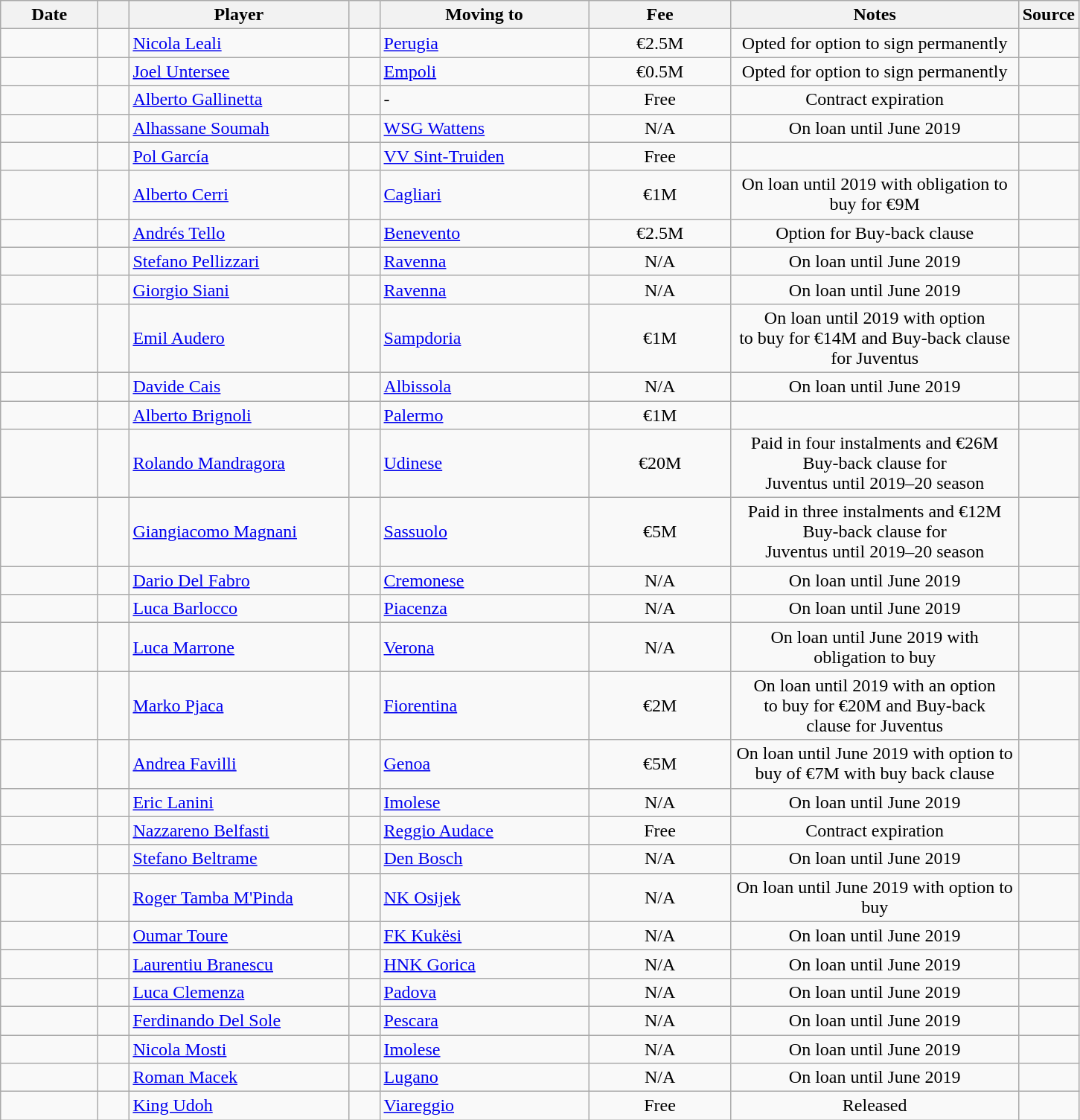<table class="wikitable collapsible collapsed sortable">
<tr>
<th style="width:80px;">Date</th>
<th style="width:20px;"></th>
<th style="width:190px;">Player</th>
<th style="width:20px;"></th>
<th style="width:180px;">Moving to</th>
<th style="width:120px;" class="unsortable">Fee</th>
<th style="width:250px;" class="unsortable">Notes</th>
<th style="width:20px;">Source</th>
</tr>
<tr>
<td></td>
<td align=center></td>
<td> <a href='#'>Nicola Leali</a></td>
<td align=center></td>
<td> <a href='#'>Perugia</a></td>
<td align=center>€2.5M</td>
<td align=center>Opted for option to sign permanently</td>
<td><small></small> <small></small></td>
</tr>
<tr>
<td></td>
<td align=center></td>
<td> <a href='#'>Joel Untersee</a></td>
<td align=center></td>
<td> <a href='#'>Empoli</a></td>
<td align=center>€0.5M</td>
<td align=center>Opted for option to sign permanently</td>
<td><small></small></td>
</tr>
<tr>
<td></td>
<td align=center></td>
<td> <a href='#'>Alberto Gallinetta</a></td>
<td align=center></td>
<td>-</td>
<td align=center>Free</td>
<td align=center>Contract expiration</td>
<td><small></small></td>
</tr>
<tr>
<td></td>
<td align=center></td>
<td> <a href='#'>Alhassane Soumah</a></td>
<td align=center></td>
<td> <a href='#'>WSG Wattens</a></td>
<td align=center>N/A</td>
<td align=center>On loan until June 2019</td>
<td><small></small> <small></small></td>
</tr>
<tr>
<td></td>
<td align=center></td>
<td> <a href='#'>Pol García</a></td>
<td align=center></td>
<td> <a href='#'>VV Sint-Truiden</a></td>
<td align=center>Free</td>
<td align=center></td>
<td><small></small></td>
</tr>
<tr>
<td></td>
<td align=center></td>
<td> <a href='#'>Alberto Cerri</a></td>
<td align=center></td>
<td> <a href='#'>Cagliari</a></td>
<td align=center>€1M</td>
<td align=center>On loan until 2019 with obligation to buy for €9M</td>
<td><small></small></td>
</tr>
<tr>
<td></td>
<td align=center></td>
<td> <a href='#'>Andrés Tello</a></td>
<td align=center></td>
<td> <a href='#'>Benevento</a></td>
<td align=center>€2.5M</td>
<td align=center>Option for Buy-back clause</td>
<td><small></small></td>
</tr>
<tr>
<td></td>
<td align=center></td>
<td> <a href='#'>Stefano Pellizzari</a></td>
<td align=center></td>
<td> <a href='#'>Ravenna</a></td>
<td align=center>N/A</td>
<td align=center>On loan until June 2019</td>
<td><small></small></td>
</tr>
<tr>
<td></td>
<td align=center></td>
<td> <a href='#'>Giorgio Siani</a></td>
<td align=center></td>
<td> <a href='#'>Ravenna</a></td>
<td align=center>N/A</td>
<td align=center>On loan until June 2019</td>
<td><small></small></td>
</tr>
<tr>
<td></td>
<td align=center></td>
<td> <a href='#'>Emil Audero</a></td>
<td align=center></td>
<td> <a href='#'>Sampdoria</a></td>
<td align=center>€1M</td>
<td align=center>On loan until 2019 with option<br> to buy for €14M and Buy-back clause for Juventus</td>
<td><small></small> <small></small></td>
</tr>
<tr>
<td></td>
<td align=center></td>
<td> <a href='#'>Davide Cais</a></td>
<td align=center></td>
<td> <a href='#'>Albissola</a></td>
<td align=center>N/A</td>
<td align=center>On loan until June 2019</td>
<td><small></small></td>
</tr>
<tr>
<td></td>
<td align=center></td>
<td> <a href='#'>Alberto Brignoli</a></td>
<td align=center></td>
<td> <a href='#'>Palermo</a></td>
<td align=center>€1M</td>
<td align=center></td>
<td><small></small></td>
</tr>
<tr>
<td></td>
<td align=center></td>
<td> <a href='#'>Rolando Mandragora</a></td>
<td align=center></td>
<td> <a href='#'>Udinese</a></td>
<td align=center>€20M</td>
<td align=center>Paid in four instalments and €26M<br>Buy-back clause for<br>Juventus until 2019–20 season</td>
<td><small></small></td>
</tr>
<tr>
<td></td>
<td align=center></td>
<td> <a href='#'>Giangiacomo Magnani</a></td>
<td align=center></td>
<td> <a href='#'>Sassuolo</a></td>
<td align=center>€5M</td>
<td align=center>Paid in three instalments and €12M<br>Buy-back clause for<br>Juventus until 2019–20 season</td>
<td><small></small></td>
</tr>
<tr>
<td></td>
<td align=center></td>
<td> <a href='#'>Dario Del Fabro</a></td>
<td align=center></td>
<td> <a href='#'>Cremonese</a></td>
<td align=center>N/A</td>
<td align=center>On loan until June 2019</td>
<td><small></small></td>
</tr>
<tr>
<td></td>
<td align=center></td>
<td> <a href='#'>Luca Barlocco</a></td>
<td align=center></td>
<td> <a href='#'>Piacenza</a></td>
<td align=center>N/A</td>
<td align=center>On loan until June 2019</td>
<td><small></small></td>
</tr>
<tr>
<td></td>
<td align=center></td>
<td> <a href='#'>Luca Marrone</a></td>
<td align=center></td>
<td> <a href='#'>Verona</a></td>
<td align=center>N/A</td>
<td align=center>On loan until June 2019 with obligation to buy</td>
<td><small> </small></td>
</tr>
<tr>
<td></td>
<td align=center></td>
<td> <a href='#'>Marko Pjaca</a></td>
<td align=center></td>
<td> <a href='#'>Fiorentina</a></td>
<td align=center>€2M</td>
<td align=center>On loan until 2019 with an option <br>to buy for €20M and Buy-back <br>clause for Juventus</td>
<td><small> </small></td>
</tr>
<tr>
<td></td>
<td align=center></td>
<td> <a href='#'>Andrea Favilli</a></td>
<td align=center></td>
<td> <a href='#'>Genoa</a></td>
<td align=center>€5M</td>
<td align=center>On loan until June 2019 with option to buy of €7M with buy back clause</td>
<td><small></small></td>
</tr>
<tr>
<td></td>
<td align=center></td>
<td> <a href='#'>Eric Lanini</a></td>
<td align=center></td>
<td> <a href='#'>Imolese</a></td>
<td align=center>N/A</td>
<td align=center>On loan until June 2019</td>
<td><small></small></td>
</tr>
<tr>
<td></td>
<td align=center></td>
<td> <a href='#'>Nazzareno Belfasti</a></td>
<td align=center></td>
<td> <a href='#'>Reggio Audace</a></td>
<td align=center>Free</td>
<td align=center>Contract expiration</td>
<td><small></small></td>
</tr>
<tr>
<td></td>
<td align=center></td>
<td> <a href='#'>Stefano Beltrame</a></td>
<td align=center></td>
<td> <a href='#'>Den Bosch</a></td>
<td align=center>N/A</td>
<td align=center>On loan until June 2019</td>
<td><small> </small></td>
</tr>
<tr>
<td></td>
<td align=center></td>
<td> <a href='#'>Roger Tamba M'Pinda</a></td>
<td align=center></td>
<td> <a href='#'>NK Osijek</a></td>
<td align=center>N/A</td>
<td align=center>On loan until June 2019 with option to buy</td>
<td><small></small></td>
</tr>
<tr>
<td></td>
<td align=center></td>
<td> <a href='#'>Oumar Toure</a></td>
<td align=center></td>
<td> <a href='#'>FK Kukësi</a></td>
<td align=center>N/A</td>
<td align=center>On loan until June 2019</td>
<td><small></small></td>
</tr>
<tr>
<td></td>
<td align=center></td>
<td> <a href='#'>Laurentiu Branescu</a></td>
<td align=center></td>
<td> <a href='#'>HNK Gorica</a></td>
<td align=center>N/A</td>
<td align=center>On loan until June 2019</td>
<td><small></small></td>
</tr>
<tr>
<td></td>
<td align=center></td>
<td> <a href='#'>Luca Clemenza</a></td>
<td align=center></td>
<td> <a href='#'>Padova</a></td>
<td align=center>N/A</td>
<td align=center>On loan until June 2019</td>
<td><small></small></td>
</tr>
<tr>
<td></td>
<td align=center></td>
<td> <a href='#'>Ferdinando Del Sole</a></td>
<td align=center></td>
<td> <a href='#'>Pescara</a></td>
<td align=center>N/A</td>
<td align=center>On loan until June 2019</td>
<td><small></small></td>
</tr>
<tr>
<td></td>
<td align=center></td>
<td> <a href='#'>Nicola Mosti</a></td>
<td align=center></td>
<td> <a href='#'>Imolese</a></td>
<td align=center>N/A</td>
<td align=center>On loan until June 2019</td>
<td><small></small></td>
</tr>
<tr>
<td></td>
<td align=center></td>
<td> <a href='#'>Roman Macek</a></td>
<td align=center></td>
<td> <a href='#'>Lugano</a></td>
<td align=center>N/A</td>
<td align=center>On loan until June 2019</td>
<td><small></small></td>
</tr>
<tr>
<td></td>
<td align=center></td>
<td> <a href='#'>King Udoh</a></td>
<td align=center></td>
<td> <a href='#'>Viareggio</a></td>
<td align=center>Free</td>
<td align=center>Released</td>
<td><small></small></td>
</tr>
</table>
